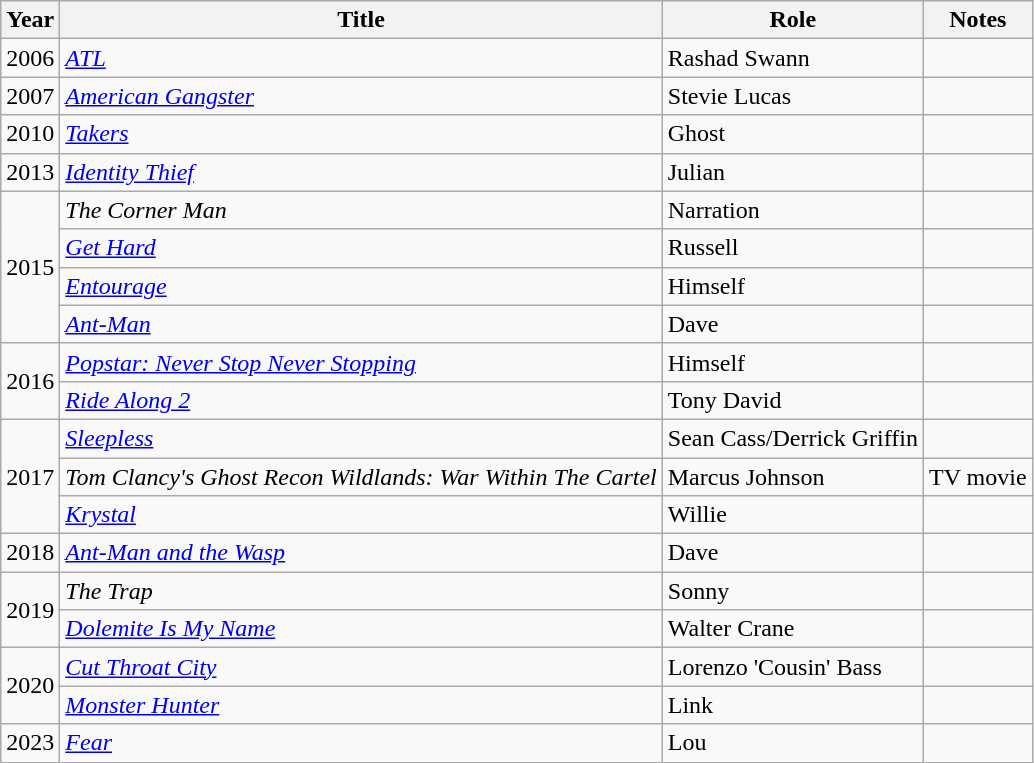<table class="wikitable sortable">
<tr>
<th>Year</th>
<th>Title</th>
<th>Role</th>
<th>Notes</th>
</tr>
<tr>
<td>2006</td>
<td><em><a href='#'>ATL</a></em></td>
<td>Rashad Swann</td>
<td></td>
</tr>
<tr>
<td>2007</td>
<td><em><a href='#'>American Gangster</a></em></td>
<td>Stevie Lucas</td>
<td></td>
</tr>
<tr>
<td>2010</td>
<td><em><a href='#'>Takers</a></em></td>
<td>Ghost</td>
<td></td>
</tr>
<tr>
<td>2013</td>
<td><em><a href='#'>Identity Thief</a></em></td>
<td>Julian</td>
<td></td>
</tr>
<tr>
<td rowspan="4">2015</td>
<td><em>The Corner Man</em></td>
<td>Narration</td>
<td></td>
</tr>
<tr>
<td><em><a href='#'>Get Hard</a></em></td>
<td>Russell</td>
<td></td>
</tr>
<tr>
<td><em><a href='#'>Entourage</a></em></td>
<td>Himself</td>
<td></td>
</tr>
<tr>
<td><em><a href='#'>Ant-Man</a></em></td>
<td>Dave</td>
<td></td>
</tr>
<tr>
<td rowspan="2">2016</td>
<td><em><a href='#'>Popstar: Never Stop Never Stopping</a></em></td>
<td>Himself</td>
<td></td>
</tr>
<tr>
<td><em><a href='#'>Ride Along 2</a></em></td>
<td>Tony David</td>
<td></td>
</tr>
<tr>
<td rowspan="3">2017</td>
<td><em><a href='#'>Sleepless</a></em></td>
<td>Sean Cass/Derrick Griffin</td>
<td></td>
</tr>
<tr>
<td><em>Tom Clancy's Ghost Recon Wildlands: War Within The Cartel</em></td>
<td>Marcus Johnson</td>
<td>TV movie</td>
</tr>
<tr>
<td><em><a href='#'>Krystal</a></em></td>
<td>Willie</td>
<td></td>
</tr>
<tr>
<td>2018</td>
<td><em><a href='#'>Ant-Man and the Wasp</a></em></td>
<td>Dave</td>
<td></td>
</tr>
<tr>
<td rowspan="2">2019</td>
<td><em>The Trap</em></td>
<td>Sonny</td>
<td></td>
</tr>
<tr>
<td><em><a href='#'>Dolemite Is My Name</a></em></td>
<td>Walter Crane</td>
<td></td>
</tr>
<tr>
<td rowspan="2">2020</td>
<td><em><a href='#'>Cut Throat City</a></em></td>
<td>Lorenzo 'Cousin' Bass</td>
<td></td>
</tr>
<tr>
<td><em><a href='#'>Monster Hunter</a></em></td>
<td>Link</td>
<td></td>
</tr>
<tr>
<td>2023</td>
<td><em><a href='#'>Fear</a></em></td>
<td>Lou</td>
<td></td>
</tr>
</table>
